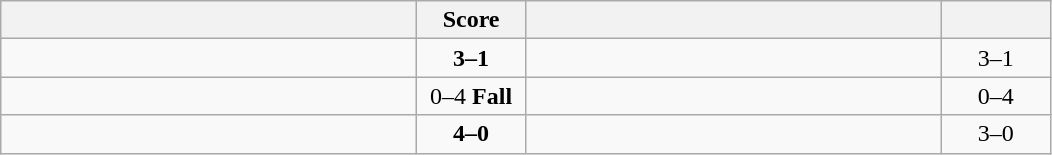<table class="wikitable" style="text-align: center; ">
<tr>
<th align="right" width="270"></th>
<th width="65">Score</th>
<th align="left" width="270"></th>
<th width="65"></th>
</tr>
<tr>
<td align="left"><strong></strong></td>
<td><strong>3–1</strong></td>
<td align="left"></td>
<td>3–1 <strong></strong></td>
</tr>
<tr>
<td align="left"></td>
<td>0–4 <strong>Fall</strong></td>
<td align="left"><strong></strong></td>
<td>0–4 <strong></strong></td>
</tr>
<tr>
<td align="left"><strong></strong></td>
<td><strong>4–0</strong></td>
<td align="left"></td>
<td>3–0 <strong></strong></td>
</tr>
</table>
